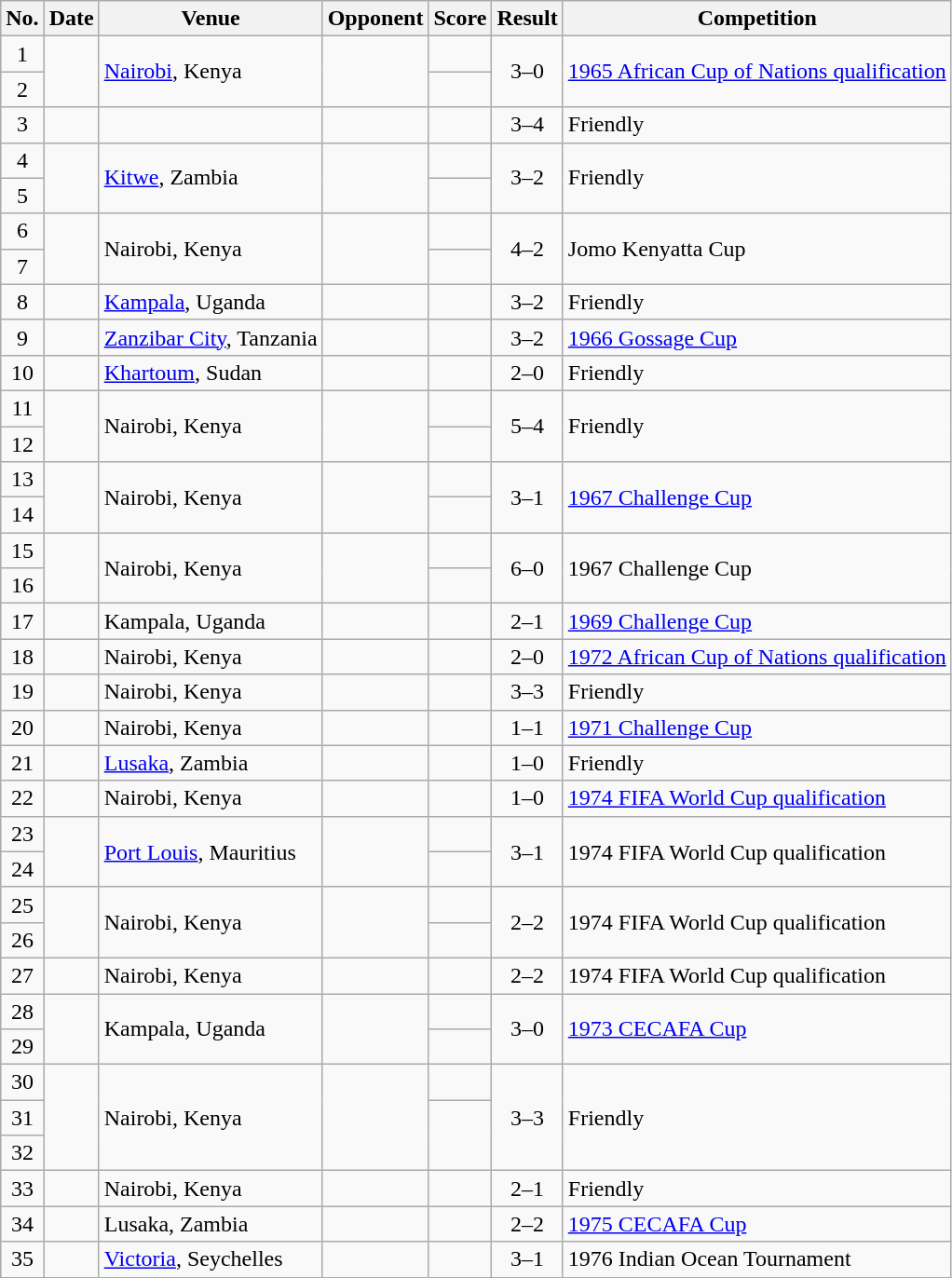<table class="wikitable sortable">
<tr>
<th scope="col">No.</th>
<th scope="col">Date</th>
<th scope="col">Venue</th>
<th scope="col">Opponent</th>
<th scope="col">Score</th>
<th scope="col">Result</th>
<th scope="col">Competition</th>
</tr>
<tr>
<td style="text-align:center">1</td>
<td rowspan="2"></td>
<td rowspan="2"><a href='#'>Nairobi</a>, Kenya</td>
<td rowspan="2"></td>
<td></td>
<td rowspan="2" style="text-align:center">3–0</td>
<td rowspan="2"><a href='#'>1965 African Cup of Nations qualification</a></td>
</tr>
<tr>
<td style="text-align:center">2</td>
</tr>
<tr>
<td style="text-align:center">3</td>
<td></td>
<td></td>
<td></td>
<td></td>
<td style="text-align:center">3–4</td>
<td>Friendly</td>
</tr>
<tr>
<td style="text-align:center">4</td>
<td rowspan="2"></td>
<td rowspan="2"><a href='#'>Kitwe</a>, Zambia</td>
<td rowspan="2"></td>
<td></td>
<td rowspan="2" style="text-align:center">3–2</td>
<td rowspan="2">Friendly</td>
</tr>
<tr>
<td style="text-align:center">5</td>
</tr>
<tr>
<td style="text-align:center">6</td>
<td rowspan="2"></td>
<td rowspan="2">Nairobi, Kenya</td>
<td rowspan="2"></td>
<td></td>
<td rowspan="2" style="text-align:center">4–2</td>
<td rowspan="2">Jomo Kenyatta Cup</td>
</tr>
<tr>
<td style="text-align:center">7</td>
</tr>
<tr>
<td style="text-align:center">8</td>
<td></td>
<td><a href='#'>Kampala</a>, Uganda</td>
<td></td>
<td></td>
<td style="text-align:center">3–2</td>
<td>Friendly</td>
</tr>
<tr>
<td style="text-align:center">9</td>
<td></td>
<td><a href='#'>Zanzibar City</a>, Tanzania</td>
<td></td>
<td></td>
<td style="text-align:center">3–2</td>
<td><a href='#'>1966 Gossage Cup</a></td>
</tr>
<tr>
<td style="text-align:center">10</td>
<td></td>
<td><a href='#'>Khartoum</a>, Sudan</td>
<td></td>
<td></td>
<td style="text-align:center">2–0</td>
<td>Friendly</td>
</tr>
<tr>
<td style="text-align:center">11</td>
<td rowspan="2"></td>
<td rowspan="2">Nairobi, Kenya</td>
<td rowspan="2"></td>
<td></td>
<td rowspan="2" style="text-align:center">5–4</td>
<td rowspan="2">Friendly</td>
</tr>
<tr>
<td style="text-align:center">12</td>
</tr>
<tr>
<td style="text-align:center">13</td>
<td rowspan="2"></td>
<td rowspan="2">Nairobi, Kenya</td>
<td rowspan="2"></td>
<td></td>
<td rowspan="2" style="text-align:center">3–1</td>
<td rowspan="2"><a href='#'>1967 Challenge Cup</a></td>
</tr>
<tr>
<td style="text-align:center">14</td>
</tr>
<tr>
<td style="text-align:center">15</td>
<td rowspan="2"></td>
<td rowspan="2">Nairobi, Kenya</td>
<td rowspan="2"></td>
<td></td>
<td rowspan="2" style="text-align:center">6–0</td>
<td rowspan="2">1967 Challenge Cup</td>
</tr>
<tr>
<td style="text-align:center">16</td>
</tr>
<tr>
<td style="text-align:center">17</td>
<td></td>
<td>Kampala, Uganda</td>
<td></td>
<td></td>
<td style="text-align:center">2–1</td>
<td><a href='#'>1969 Challenge Cup</a></td>
</tr>
<tr>
<td style="text-align:center">18</td>
<td></td>
<td>Nairobi, Kenya</td>
<td></td>
<td></td>
<td style="text-align:center">2–0</td>
<td><a href='#'>1972 African Cup of Nations qualification</a></td>
</tr>
<tr>
<td style="text-align:center">19</td>
<td></td>
<td>Nairobi, Kenya</td>
<td></td>
<td></td>
<td style="text-align:center">3–3</td>
<td>Friendly</td>
</tr>
<tr>
<td style="text-align:center">20</td>
<td></td>
<td>Nairobi, Kenya</td>
<td></td>
<td></td>
<td style="text-align:center">1–1</td>
<td><a href='#'>1971 Challenge Cup</a></td>
</tr>
<tr>
<td style="text-align:center">21</td>
<td></td>
<td><a href='#'>Lusaka</a>, Zambia</td>
<td></td>
<td></td>
<td style="text-align:center">1–0</td>
<td>Friendly</td>
</tr>
<tr>
<td style="text-align:center">22</td>
<td></td>
<td>Nairobi, Kenya</td>
<td></td>
<td></td>
<td style="text-align:center">1–0</td>
<td><a href='#'>1974 FIFA World Cup qualification</a></td>
</tr>
<tr>
<td style="text-align:center">23</td>
<td rowspan="2"></td>
<td rowspan="2"><a href='#'>Port Louis</a>, Mauritius</td>
<td rowspan="2"></td>
<td></td>
<td rowspan="2" style="text-align:center">3–1</td>
<td rowspan="2">1974 FIFA World Cup qualification</td>
</tr>
<tr>
<td style="text-align:center">24</td>
</tr>
<tr>
<td style="text-align:center">25</td>
<td rowspan="2"></td>
<td rowspan="2">Nairobi, Kenya</td>
<td rowspan="2"></td>
<td></td>
<td rowspan="2" style="text-align:center">2–2</td>
<td rowspan="2">1974 FIFA World Cup qualification</td>
</tr>
<tr>
<td style="text-align:center">26</td>
</tr>
<tr>
<td style="text-align:center">27</td>
<td></td>
<td>Nairobi, Kenya</td>
<td></td>
<td></td>
<td style="text-align:center">2–2</td>
<td>1974 FIFA World Cup qualification</td>
</tr>
<tr>
<td style="text-align:center">28</td>
<td rowspan="2"></td>
<td rowspan="2">Kampala, Uganda</td>
<td rowspan="2"></td>
<td></td>
<td rowspan="2" style="text-align:center">3–0</td>
<td rowspan="2"><a href='#'>1973 CECAFA Cup</a></td>
</tr>
<tr>
<td style="text-align:center">29</td>
</tr>
<tr>
<td style="text-align:center">30</td>
<td rowspan="3"></td>
<td rowspan="3">Nairobi, Kenya</td>
<td rowspan="3"></td>
<td></td>
<td rowspan="3" style="text-align:center">3–3</td>
<td rowspan="3">Friendly</td>
</tr>
<tr>
<td style="text-align:center">31</td>
</tr>
<tr>
<td style="text-align:center">32</td>
</tr>
<tr>
<td style="text-align:center">33</td>
<td></td>
<td>Nairobi, Kenya</td>
<td></td>
<td></td>
<td style="text-align:center">2–1</td>
<td>Friendly</td>
</tr>
<tr>
<td style="text-align:center">34</td>
<td></td>
<td>Lusaka, Zambia</td>
<td></td>
<td></td>
<td style="text-align:center">2–2</td>
<td><a href='#'>1975 CECAFA Cup</a></td>
</tr>
<tr>
<td style="text-align:center">35</td>
<td></td>
<td><a href='#'>Victoria</a>, Seychelles</td>
<td></td>
<td></td>
<td style="text-align:center">3–1</td>
<td>1976 Indian Ocean Tournament</td>
</tr>
</table>
